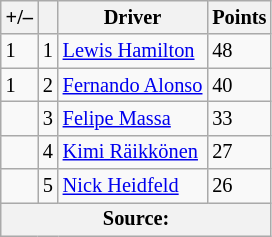<table class="wikitable" style="font-size: 85%;">
<tr>
<th>+/–</th>
<th></th>
<th>Driver</th>
<th>Points</th>
</tr>
<tr>
<td> 1</td>
<td align="center">1</td>
<td> <a href='#'>Lewis Hamilton</a></td>
<td>48</td>
</tr>
<tr>
<td> 1</td>
<td align="center">2</td>
<td> <a href='#'>Fernando Alonso</a></td>
<td>40</td>
</tr>
<tr>
<td></td>
<td align="center">3</td>
<td> <a href='#'>Felipe Massa</a></td>
<td>33</td>
</tr>
<tr>
<td></td>
<td align="center">4</td>
<td> <a href='#'>Kimi Räikkönen</a></td>
<td>27</td>
</tr>
<tr>
<td></td>
<td align="center">5</td>
<td> <a href='#'>Nick Heidfeld</a></td>
<td>26</td>
</tr>
<tr>
<th colspan=4>Source:</th>
</tr>
</table>
